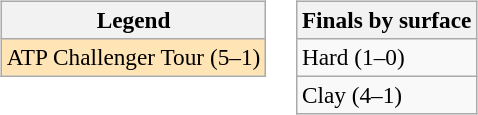<table>
<tr valign=top>
<td><br><table class="wikitable" style=font-size:97%>
<tr>
<th>Legend</th>
</tr>
<tr style="background:moccasin;">
<td>ATP Challenger Tour (5–1)</td>
</tr>
</table>
</td>
<td><br><table class="wikitable" style=font-size:97%>
<tr>
<th>Finals by surface</th>
</tr>
<tr>
<td>Hard (1–0)</td>
</tr>
<tr>
<td>Clay (4–1)</td>
</tr>
</table>
</td>
</tr>
</table>
